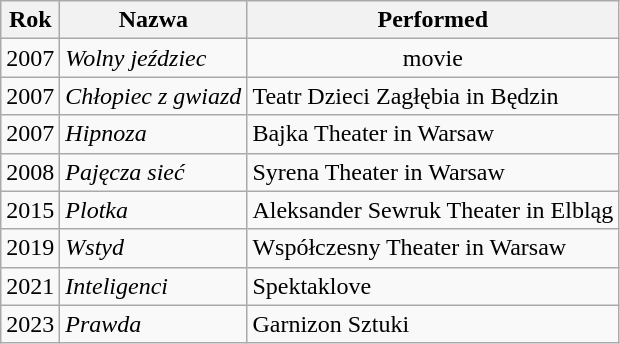<table class="wikitable">
<tr>
<th>Rok</th>
<th>Nazwa</th>
<th>Performed</th>
</tr>
<tr>
<td>2007</td>
<td><em>Wolny jeździec</em></td>
<td style="text-align:center;">movie</td>
</tr>
<tr>
<td>2007</td>
<td><em>Chłopiec z gwiazd</em></td>
<td>Teatr Dzieci Zagłębia in Będzin</td>
</tr>
<tr>
<td>2007</td>
<td><em>Hipnoza</em></td>
<td>Bajka Theater in Warsaw</td>
</tr>
<tr>
<td>2008</td>
<td><em>Pajęcza sieć</em></td>
<td>Syrena Theater in Warsaw</td>
</tr>
<tr>
<td>2015</td>
<td><em>Plotka</em></td>
<td>Aleksander Sewruk Theater in Elbląg</td>
</tr>
<tr>
<td>2019</td>
<td><em>Wstyd</em></td>
<td>Współczesny Theater in Warsaw</td>
</tr>
<tr>
<td>2021</td>
<td><em>Inteligenci</em></td>
<td>Spektaklove</td>
</tr>
<tr>
<td>2023</td>
<td><em>Prawda</em></td>
<td>Garnizon Sztuki</td>
</tr>
</table>
